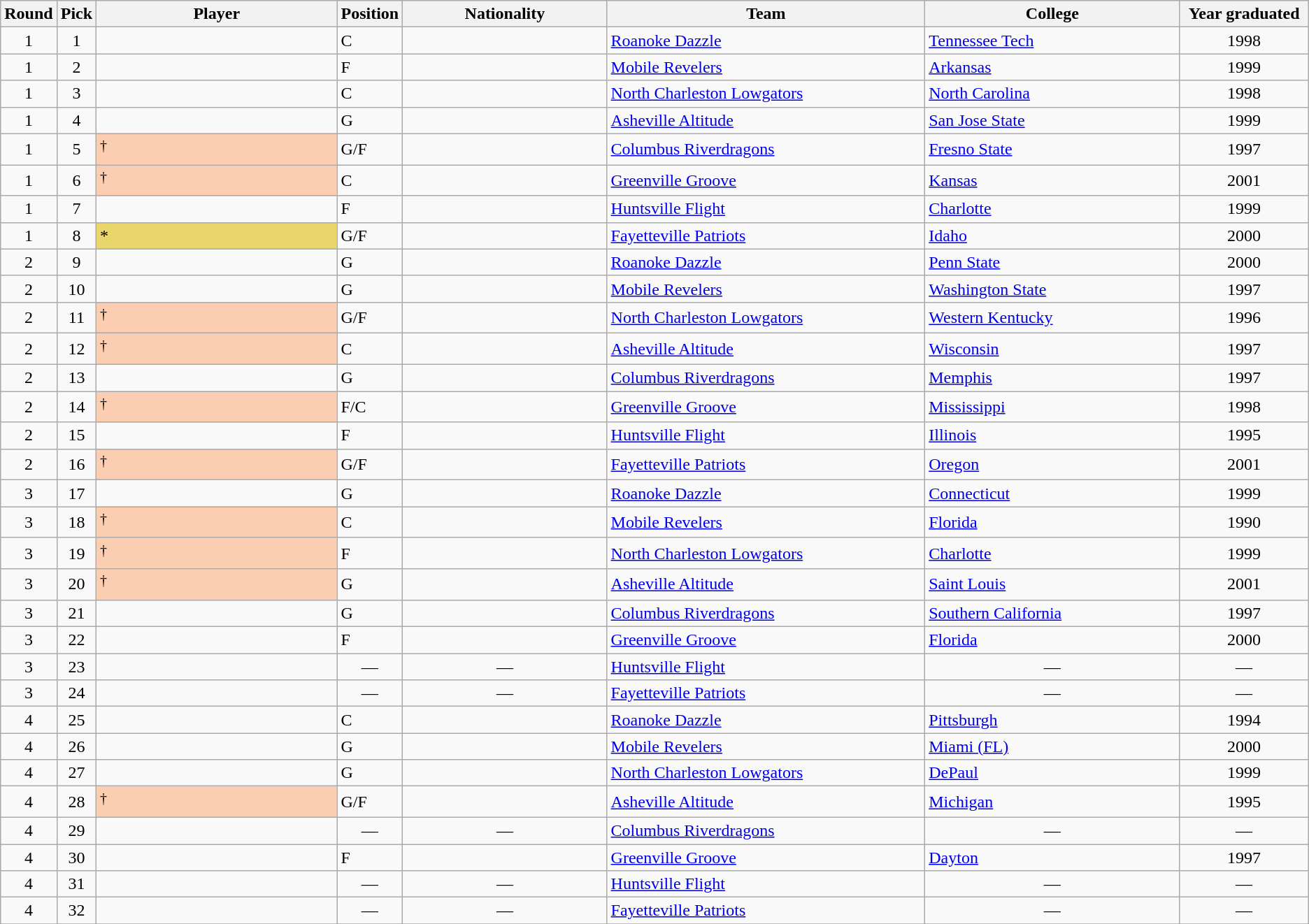<table class="wikitable sortable">
<tr>
<th width="1%">Round</th>
<th width="1%">Pick</th>
<th width="19%">Player</th>
<th width="1%">Position</th>
<th width="16%">Nationality</th>
<th width="25%">Team</th>
<th width="20%">College</th>
<th width="10%">Year graduated</th>
</tr>
<tr>
<td align=center>1</td>
<td align=center>1</td>
<td></td>
<td>C</td>
<td></td>
<td><a href='#'>Roanoke Dazzle</a></td>
<td><a href='#'>Tennessee Tech</a></td>
<td align=center>1998</td>
</tr>
<tr>
<td align=center>1</td>
<td align=center>2</td>
<td></td>
<td>F</td>
<td></td>
<td><a href='#'>Mobile Revelers</a></td>
<td><a href='#'>Arkansas</a></td>
<td align=center>1999</td>
</tr>
<tr>
<td align=center>1</td>
<td align=center>3</td>
<td></td>
<td>C</td>
<td></td>
<td><a href='#'>North Charleston Lowgators</a></td>
<td><a href='#'>North Carolina</a></td>
<td align=center>1998</td>
</tr>
<tr>
<td align=center>1</td>
<td align=center>4</td>
<td></td>
<td>G</td>
<td></td>
<td><a href='#'>Asheville Altitude</a></td>
<td><a href='#'>San Jose State</a></td>
<td align=center>1999</td>
</tr>
<tr>
<td align=center>1</td>
<td align=center>5</td>
<td style="background-color:#FBCEB1"><sup>†</sup></td>
<td>G/F</td>
<td></td>
<td><a href='#'>Columbus Riverdragons</a></td>
<td><a href='#'>Fresno State</a></td>
<td align=center>1997</td>
</tr>
<tr>
<td align=center>1</td>
<td align=center>6</td>
<td style="background-color:#FBCEB1"><sup>†</sup></td>
<td>C</td>
<td></td>
<td><a href='#'>Greenville Groove</a></td>
<td><a href='#'>Kansas</a></td>
<td align=center>2001</td>
</tr>
<tr>
<td align=center>1</td>
<td align=center>7</td>
<td></td>
<td>F</td>
<td></td>
<td><a href='#'>Huntsville Flight</a></td>
<td><a href='#'>Charlotte</a></td>
<td align=center>1999</td>
</tr>
<tr>
<td align=center>1</td>
<td align=center>8</td>
<td style="background-color:#E9D66B">*</td>
<td>G/F</td>
<td></td>
<td><a href='#'>Fayetteville Patriots</a></td>
<td><a href='#'>Idaho</a></td>
<td align=center>2000</td>
</tr>
<tr>
<td align=center>2</td>
<td align=center>9</td>
<td></td>
<td>G</td>
<td></td>
<td><a href='#'>Roanoke Dazzle</a></td>
<td><a href='#'>Penn State</a></td>
<td align=center>2000</td>
</tr>
<tr>
<td align=center>2</td>
<td align=center>10</td>
<td></td>
<td>G</td>
<td></td>
<td><a href='#'>Mobile Revelers</a></td>
<td><a href='#'>Washington State</a></td>
<td align=center>1997</td>
</tr>
<tr>
<td align=center>2</td>
<td align=center>11</td>
<td style="background-color:#FBCEB1"><sup>†</sup></td>
<td>G/F</td>
<td></td>
<td><a href='#'>North Charleston Lowgators</a></td>
<td><a href='#'>Western Kentucky</a></td>
<td align=center>1996</td>
</tr>
<tr>
<td align=center>2</td>
<td align=center>12</td>
<td style="background-color:#FBCEB1"><sup>†</sup></td>
<td>C</td>
<td></td>
<td><a href='#'>Asheville Altitude</a></td>
<td><a href='#'>Wisconsin</a></td>
<td align=center>1997</td>
</tr>
<tr>
<td align=center>2</td>
<td align=center>13</td>
<td></td>
<td>G</td>
<td></td>
<td><a href='#'>Columbus Riverdragons</a></td>
<td><a href='#'>Memphis</a></td>
<td align=center>1997</td>
</tr>
<tr>
<td align=center>2</td>
<td align=center>14</td>
<td style="background-color:#FBCEB1"><sup>†</sup></td>
<td>F/C</td>
<td></td>
<td><a href='#'>Greenville Groove</a></td>
<td><a href='#'>Mississippi</a></td>
<td align=center>1998</td>
</tr>
<tr>
<td align=center>2</td>
<td align=center>15</td>
<td></td>
<td>F</td>
<td></td>
<td><a href='#'>Huntsville Flight</a></td>
<td><a href='#'>Illinois</a></td>
<td align=center>1995</td>
</tr>
<tr>
<td align=center>2</td>
<td align=center>16</td>
<td style="background-color:#FBCEB1"><sup>†</sup></td>
<td>G/F</td>
<td></td>
<td><a href='#'>Fayetteville Patriots</a></td>
<td><a href='#'>Oregon</a></td>
<td align=center>2001</td>
</tr>
<tr>
<td align=center>3</td>
<td align=center>17</td>
<td></td>
<td>G</td>
<td></td>
<td><a href='#'>Roanoke Dazzle</a></td>
<td><a href='#'>Connecticut</a></td>
<td align=center>1999</td>
</tr>
<tr>
<td align=center>3</td>
<td align=center>18</td>
<td style="background-color:#FBCEB1"><sup>†</sup></td>
<td>C</td>
<td></td>
<td><a href='#'>Mobile Revelers</a></td>
<td><a href='#'>Florida</a></td>
<td align=center>1990</td>
</tr>
<tr>
<td align=center>3</td>
<td align=center>19</td>
<td style="background-color:#FBCEB1"><sup>†</sup></td>
<td>F</td>
<td></td>
<td><a href='#'>North Charleston Lowgators</a></td>
<td><a href='#'>Charlotte</a></td>
<td align=center>1999</td>
</tr>
<tr>
<td align=center>3</td>
<td align=center>20</td>
<td style="background-color:#FBCEB1"><sup>†</sup></td>
<td>G</td>
<td></td>
<td><a href='#'>Asheville Altitude</a></td>
<td><a href='#'>Saint Louis</a></td>
<td align=center>2001</td>
</tr>
<tr>
<td align=center>3</td>
<td align=center>21</td>
<td></td>
<td>G</td>
<td></td>
<td><a href='#'>Columbus Riverdragons</a></td>
<td><a href='#'>Southern California</a></td>
<td align=center>1997</td>
</tr>
<tr>
<td align=center>3</td>
<td align=center>22</td>
<td></td>
<td>F</td>
<td></td>
<td><a href='#'>Greenville Groove</a></td>
<td><a href='#'>Florida</a></td>
<td align=center>2000</td>
</tr>
<tr>
<td align=center>3</td>
<td align=center>23</td>
<td align=center></td>
<td align=center>—</td>
<td align=center>—</td>
<td><a href='#'>Huntsville Flight</a></td>
<td align=center>—</td>
<td align=center>—</td>
</tr>
<tr>
<td align=center>3</td>
<td align=center>24</td>
<td align=center></td>
<td align=center>—</td>
<td align=center>—</td>
<td><a href='#'>Fayetteville Patriots</a></td>
<td align=center>—</td>
<td align=center>—</td>
</tr>
<tr>
<td align=center>4</td>
<td align=center>25</td>
<td></td>
<td>C</td>
<td></td>
<td><a href='#'>Roanoke Dazzle</a></td>
<td><a href='#'>Pittsburgh</a></td>
<td align=center>1994</td>
</tr>
<tr>
<td align=center>4</td>
<td align=center>26</td>
<td></td>
<td>G</td>
<td></td>
<td><a href='#'>Mobile Revelers</a></td>
<td><a href='#'>Miami (FL)</a></td>
<td align=center>2000</td>
</tr>
<tr>
<td align=center>4</td>
<td align=center>27</td>
<td></td>
<td>G</td>
<td></td>
<td><a href='#'>North Charleston Lowgators</a></td>
<td><a href='#'>DePaul</a></td>
<td align=center>1999</td>
</tr>
<tr>
<td align=center>4</td>
<td align=center>28</td>
<td style="background-color:#FBCEB1"><sup>†</sup></td>
<td>G/F</td>
<td></td>
<td><a href='#'>Asheville Altitude</a></td>
<td><a href='#'>Michigan</a></td>
<td align=center>1995</td>
</tr>
<tr>
<td align=center>4</td>
<td align=center>29</td>
<td align=center></td>
<td align=center>—</td>
<td align=center>—</td>
<td><a href='#'>Columbus Riverdragons</a></td>
<td align=center>—</td>
<td align=center>—</td>
</tr>
<tr>
<td align=center>4</td>
<td align=center>30</td>
<td></td>
<td>F</td>
<td></td>
<td><a href='#'>Greenville Groove</a></td>
<td><a href='#'>Dayton</a></td>
<td align=center>1997</td>
</tr>
<tr>
<td align=center>4</td>
<td align=center>31</td>
<td align=center></td>
<td align=center>—</td>
<td align=center>—</td>
<td><a href='#'>Huntsville Flight</a></td>
<td align=center>—</td>
<td align=center>—</td>
</tr>
<tr>
<td align=center>4</td>
<td align=center>32</td>
<td align=center></td>
<td align=center>—</td>
<td align=center>—</td>
<td><a href='#'>Fayetteville Patriots</a></td>
<td align=center>—</td>
<td align=center>—</td>
</tr>
<tr>
</tr>
</table>
